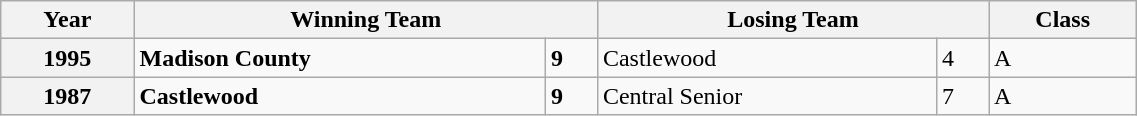<table class="wikitable" width=60%>
<tr>
<th align=center bgcolor="#e5e5e5"><strong>Year</strong></th>
<th colspan=2 align=center bgcolor="#e5e5e5"><strong>Winning Team</strong></th>
<th colspan=2 align=center bgcolor="#e5e5e5"><strong>Losing Team</strong></th>
<th align=center bgcolor="#e5e5e5"><strong>Class</strong></th>
</tr>
<tr>
<th>1995</th>
<td><strong>Madison County</strong></td>
<td><strong>9</strong></td>
<td>Castlewood</td>
<td>4</td>
<td>A</td>
</tr>
<tr>
<th>1987</th>
<td><strong>Castlewood</strong></td>
<td><strong>9</strong></td>
<td>Central Senior</td>
<td>7</td>
<td>A</td>
</tr>
</table>
